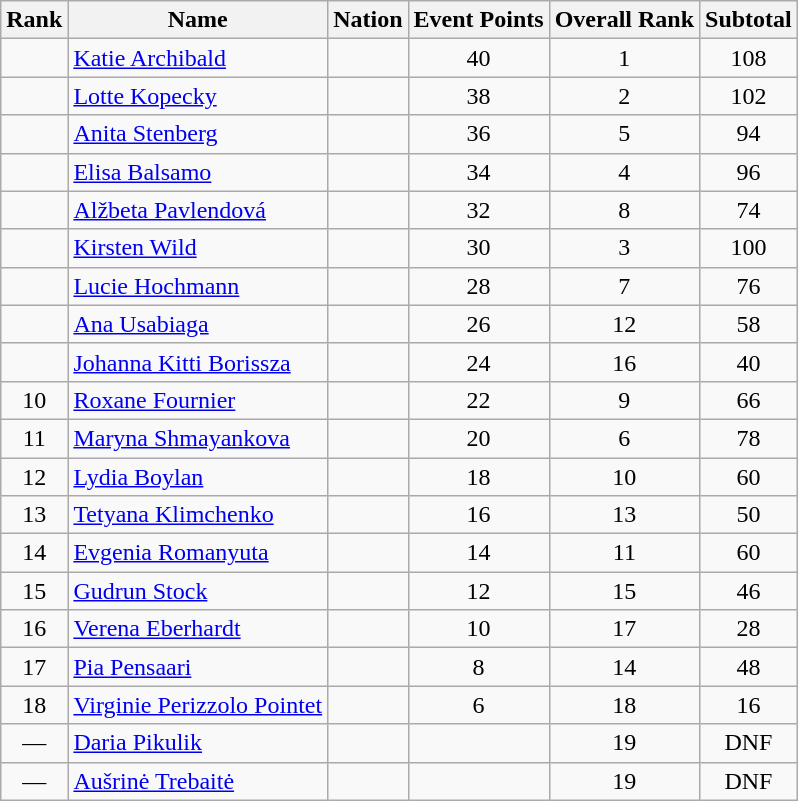<table class="wikitable sortable" style="text-align:center">
<tr>
<th>Rank</th>
<th>Name</th>
<th>Nation</th>
<th>Event Points</th>
<th>Overall Rank</th>
<th>Subtotal</th>
</tr>
<tr>
<td></td>
<td align=left><a href='#'>Katie Archibald</a></td>
<td align=left></td>
<td>40</td>
<td>1</td>
<td>108</td>
</tr>
<tr>
<td></td>
<td align=left><a href='#'>Lotte Kopecky</a></td>
<td align=left></td>
<td>38</td>
<td>2</td>
<td>102</td>
</tr>
<tr>
<td></td>
<td align=left><a href='#'>Anita Stenberg</a></td>
<td align=left></td>
<td>36</td>
<td>5</td>
<td>94</td>
</tr>
<tr>
<td></td>
<td align=left><a href='#'>Elisa Balsamo</a></td>
<td align=left></td>
<td>34</td>
<td>4</td>
<td>96</td>
</tr>
<tr>
<td></td>
<td align=left><a href='#'>Alžbeta Pavlendová</a></td>
<td align=left></td>
<td>32</td>
<td>8</td>
<td>74</td>
</tr>
<tr>
<td></td>
<td align=left><a href='#'>Kirsten Wild</a></td>
<td align=left></td>
<td>30</td>
<td>3</td>
<td>100</td>
</tr>
<tr>
<td></td>
<td align=left><a href='#'>Lucie Hochmann</a></td>
<td align=left></td>
<td>28</td>
<td>7</td>
<td>76</td>
</tr>
<tr>
<td></td>
<td align=left><a href='#'>Ana Usabiaga</a></td>
<td align=left></td>
<td>26</td>
<td>12</td>
<td>58</td>
</tr>
<tr>
<td></td>
<td align=left><a href='#'>Johanna Kitti Borissza</a></td>
<td align=left></td>
<td>24</td>
<td>16</td>
<td>40</td>
</tr>
<tr>
<td>10</td>
<td align=left><a href='#'>Roxane Fournier</a></td>
<td align=left></td>
<td>22</td>
<td>9</td>
<td>66</td>
</tr>
<tr>
<td>11</td>
<td align=left><a href='#'>Maryna Shmayankova</a></td>
<td align=left></td>
<td>20</td>
<td>6</td>
<td>78</td>
</tr>
<tr>
<td>12</td>
<td align=left><a href='#'>Lydia Boylan</a></td>
<td align=left></td>
<td>18</td>
<td>10</td>
<td>60</td>
</tr>
<tr>
<td>13</td>
<td align=left><a href='#'>Tetyana Klimchenko</a></td>
<td align=left></td>
<td>16</td>
<td>13</td>
<td>50</td>
</tr>
<tr>
<td>14</td>
<td align=left><a href='#'>Evgenia Romanyuta</a></td>
<td align=left></td>
<td>14</td>
<td>11</td>
<td>60</td>
</tr>
<tr>
<td>15</td>
<td align=left><a href='#'>Gudrun Stock</a></td>
<td align=left></td>
<td>12</td>
<td>15</td>
<td>46</td>
</tr>
<tr>
<td>16</td>
<td align=left><a href='#'>Verena Eberhardt</a></td>
<td align=left></td>
<td>10</td>
<td>17</td>
<td>28</td>
</tr>
<tr>
<td>17</td>
<td align=left><a href='#'>Pia Pensaari</a></td>
<td align=left></td>
<td>8</td>
<td>14</td>
<td>48</td>
</tr>
<tr>
<td>18</td>
<td align=left><a href='#'>Virginie Perizzolo Pointet</a></td>
<td align=left></td>
<td>6</td>
<td>18</td>
<td>16</td>
</tr>
<tr>
<td>—</td>
<td align=left><a href='#'>Daria Pikulik</a></td>
<td align=left></td>
<td></td>
<td>19</td>
<td>DNF</td>
</tr>
<tr>
<td>—</td>
<td align=left><a href='#'>Aušrinė Trebaitė</a></td>
<td align=left></td>
<td></td>
<td>19</td>
<td>DNF</td>
</tr>
</table>
